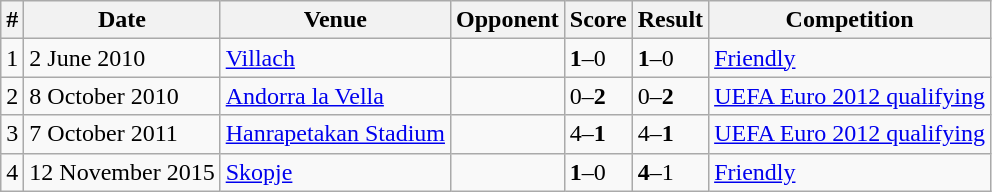<table class="wikitable">
<tr>
<th>#</th>
<th>Date</th>
<th>Venue</th>
<th>Opponent</th>
<th>Score</th>
<th>Result</th>
<th>Competition</th>
</tr>
<tr>
<td>1</td>
<td>2 June 2010</td>
<td><a href='#'>Villach</a></td>
<td></td>
<td><strong>1</strong>–0</td>
<td><strong>1</strong>–0</td>
<td><a href='#'>Friendly</a></td>
</tr>
<tr>
<td>2</td>
<td>8 October 2010</td>
<td><a href='#'>Andorra la Vella</a></td>
<td></td>
<td>0–<strong>2</strong></td>
<td>0–<strong>2</strong></td>
<td><a href='#'>UEFA Euro 2012 qualifying</a></td>
</tr>
<tr>
<td>3</td>
<td>7 October 2011</td>
<td><a href='#'>Hanrapetakan Stadium</a></td>
<td></td>
<td>4–<strong>1</strong></td>
<td>4–<strong>1</strong></td>
<td><a href='#'>UEFA Euro 2012 qualifying</a></td>
</tr>
<tr>
<td>4</td>
<td>12 November 2015</td>
<td><a href='#'>Skopje</a></td>
<td></td>
<td><strong>1</strong>–0</td>
<td><strong>4</strong>–1</td>
<td><a href='#'>Friendly</a></td>
</tr>
</table>
